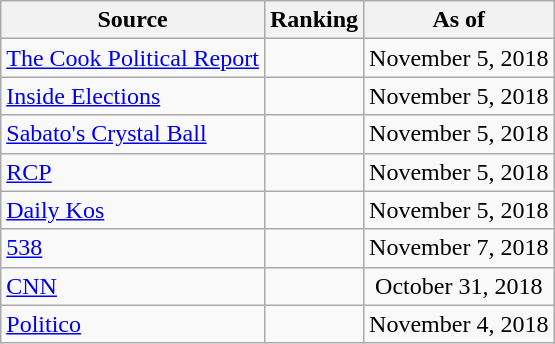<table class="wikitable" style="text-align:center">
<tr>
<th>Source</th>
<th>Ranking</th>
<th>As of</th>
</tr>
<tr>
<td align=left><a href='#'>The Cook Political Report</a></td>
<td></td>
<td>November 5, 2018</td>
</tr>
<tr>
<td align=left><a href='#'>Inside Elections</a></td>
<td></td>
<td>November 5, 2018</td>
</tr>
<tr>
<td align=left><a href='#'>Sabato's Crystal Ball</a></td>
<td></td>
<td>November 5, 2018</td>
</tr>
<tr>
<td align="left"><a href='#'>RCP</a></td>
<td></td>
<td>November 5, 2018</td>
</tr>
<tr>
<td align="left"><a href='#'>Daily Kos</a></td>
<td></td>
<td>November 5, 2018</td>
</tr>
<tr>
<td align="left"><a href='#'>538</a></td>
<td></td>
<td>November 7, 2018</td>
</tr>
<tr>
<td align="left"><a href='#'>CNN</a></td>
<td></td>
<td>October 31, 2018</td>
</tr>
<tr>
<td align="left"><a href='#'>Politico</a></td>
<td></td>
<td>November 4, 2018</td>
</tr>
</table>
